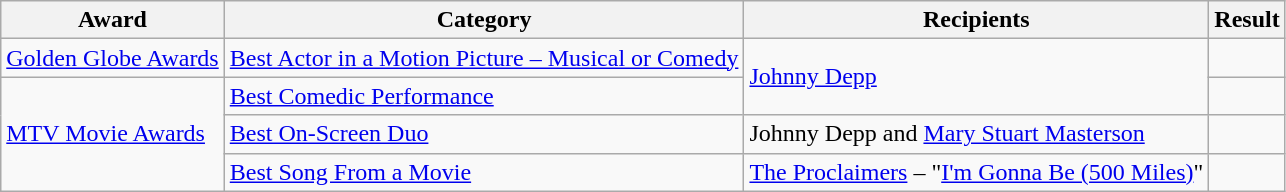<table class="wikitable plainrowheaders">
<tr>
<th>Award</th>
<th>Category</th>
<th>Recipients</th>
<th>Result</th>
</tr>
<tr>
<td><a href='#'>Golden Globe Awards</a></td>
<td><a href='#'>Best Actor in a Motion Picture – Musical or Comedy</a></td>
<td rowspan="2"><a href='#'>Johnny Depp</a></td>
<td></td>
</tr>
<tr>
<td rowspan="3"><a href='#'>MTV Movie Awards</a></td>
<td><a href='#'>Best Comedic Performance</a></td>
<td></td>
</tr>
<tr>
<td><a href='#'>Best On-Screen Duo</a></td>
<td>Johnny Depp and <a href='#'>Mary Stuart Masterson</a></td>
<td></td>
</tr>
<tr>
<td><a href='#'>Best Song From a Movie</a></td>
<td><a href='#'>The Proclaimers</a> – "<a href='#'>I'm Gonna Be (500 Miles)</a>"</td>
<td></td>
</tr>
</table>
